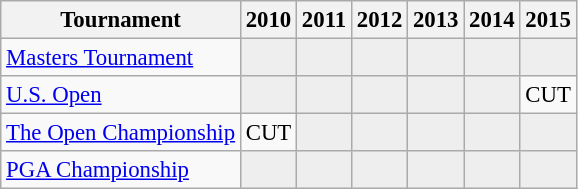<table class="wikitable" style="font-size:95%;text-align:center;">
<tr>
<th>Tournament</th>
<th>2010</th>
<th>2011</th>
<th>2012</th>
<th>2013</th>
<th>2014</th>
<th>2015</th>
</tr>
<tr>
<td align=left><a href='#'>Masters Tournament</a></td>
<td style="background:#eeeeee;"></td>
<td style="background:#eeeeee;"></td>
<td style="background:#eeeeee;"></td>
<td style="background:#eeeeee;"></td>
<td style="background:#eeeeee;"></td>
<td style="background:#eeeeee;"></td>
</tr>
<tr>
<td align=left><a href='#'>U.S. Open</a></td>
<td style="background:#eeeeee;"></td>
<td style="background:#eeeeee;"></td>
<td style="background:#eeeeee;"></td>
<td style="background:#eeeeee;"></td>
<td style="background:#eeeeee;"></td>
<td>CUT</td>
</tr>
<tr>
<td align=left><a href='#'>The Open Championship</a></td>
<td>CUT</td>
<td style="background:#eeeeee;"></td>
<td style="background:#eeeeee;"></td>
<td style="background:#eeeeee;"></td>
<td style="background:#eeeeee;"></td>
<td style="background:#eeeeee;"></td>
</tr>
<tr>
<td align=left><a href='#'>PGA Championship</a></td>
<td style="background:#eeeeee;"></td>
<td style="background:#eeeeee;"></td>
<td style="background:#eeeeee;"></td>
<td style="background:#eeeeee;"></td>
<td style="background:#eeeeee;"></td>
<td style="background:#eeeeee;"></td>
</tr>
</table>
